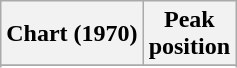<table class="wikitable sortable plainrowheaders" style="text-align:center">
<tr>
<th scope="col">Chart (1970)</th>
<th scope="col">Peak<br>position</th>
</tr>
<tr>
</tr>
<tr>
</tr>
</table>
